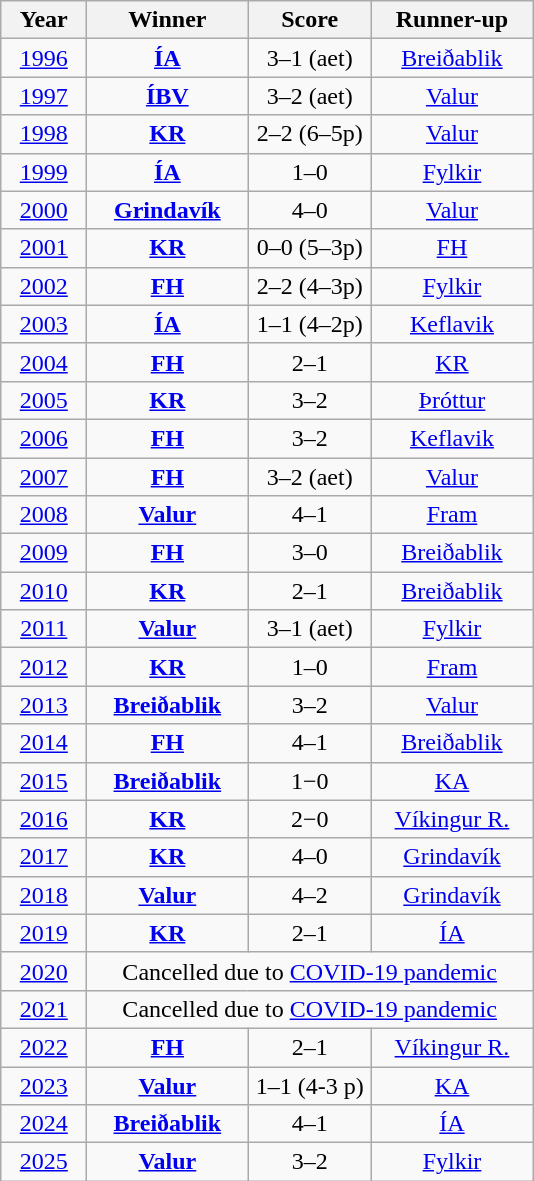<table class="wikitable" style="text-align:center;">
<tr>
<th width=50>Year</th>
<th width=100>Winner</th>
<th width=75>Score</th>
<th width=100>Runner-up</th>
</tr>
<tr>
<td><a href='#'>1996</a></td>
<td><strong><a href='#'>ÍA</a></strong></td>
<td>3–1 (aet)</td>
<td><a href='#'>Breiðablik</a></td>
</tr>
<tr>
<td><a href='#'>1997</a></td>
<td><strong><a href='#'>ÍBV</a></strong></td>
<td>3–2 (aet)</td>
<td><a href='#'>Valur</a></td>
</tr>
<tr>
<td><a href='#'>1998</a></td>
<td><strong><a href='#'>KR</a></strong></td>
<td>2–2 (6–5p)</td>
<td><a href='#'>Valur</a></td>
</tr>
<tr>
<td><a href='#'>1999</a></td>
<td><strong><a href='#'>ÍA</a></strong></td>
<td>1–0</td>
<td><a href='#'>Fylkir</a></td>
</tr>
<tr>
<td><a href='#'>2000</a></td>
<td><strong><a href='#'>Grindavík</a></strong></td>
<td>4–0</td>
<td><a href='#'>Valur</a></td>
</tr>
<tr>
<td><a href='#'>2001</a></td>
<td><strong><a href='#'>KR</a></strong></td>
<td>0–0 (5–3p)</td>
<td><a href='#'>FH</a></td>
</tr>
<tr>
<td><a href='#'>2002</a></td>
<td><strong><a href='#'>FH</a></strong></td>
<td>2–2 (4–3p)</td>
<td><a href='#'>Fylkir</a></td>
</tr>
<tr>
<td><a href='#'>2003</a></td>
<td><strong><a href='#'>ÍA</a></strong></td>
<td>1–1 (4–2p)</td>
<td><a href='#'>Keflavik</a></td>
</tr>
<tr>
<td><a href='#'>2004</a></td>
<td><strong><a href='#'>FH</a></strong></td>
<td>2–1</td>
<td><a href='#'>KR</a></td>
</tr>
<tr>
<td><a href='#'>2005</a></td>
<td><strong><a href='#'>KR</a></strong></td>
<td>3–2</td>
<td><a href='#'>Þróttur</a></td>
</tr>
<tr>
<td><a href='#'>2006</a></td>
<td><strong><a href='#'>FH</a></strong></td>
<td>3–2</td>
<td><a href='#'>Keflavik</a></td>
</tr>
<tr>
<td><a href='#'>2007</a></td>
<td><strong><a href='#'>FH</a></strong></td>
<td>3–2 (aet)</td>
<td><a href='#'>Valur</a></td>
</tr>
<tr>
<td><a href='#'>2008</a></td>
<td><strong><a href='#'>Valur</a></strong></td>
<td>4–1</td>
<td><a href='#'>Fram</a></td>
</tr>
<tr>
<td><a href='#'>2009</a></td>
<td><strong><a href='#'>FH</a></strong></td>
<td>3–0</td>
<td><a href='#'>Breiðablik</a></td>
</tr>
<tr>
<td><a href='#'>2010</a></td>
<td><strong><a href='#'>KR</a></strong></td>
<td>2–1</td>
<td><a href='#'>Breiðablik</a></td>
</tr>
<tr>
<td><a href='#'>2011</a></td>
<td><strong><a href='#'>Valur</a></strong></td>
<td>3–1 (aet)</td>
<td><a href='#'>Fylkir</a></td>
</tr>
<tr>
<td><a href='#'>2012</a></td>
<td><strong><a href='#'>KR</a></strong></td>
<td>1–0</td>
<td><a href='#'>Fram</a></td>
</tr>
<tr>
<td><a href='#'>2013</a></td>
<td><strong><a href='#'>Breiðablik</a></strong></td>
<td>3–2</td>
<td><a href='#'>Valur</a></td>
</tr>
<tr>
<td><a href='#'>2014</a></td>
<td><strong><a href='#'>FH</a></strong></td>
<td>4–1</td>
<td><a href='#'>Breiðablik</a></td>
</tr>
<tr>
<td><a href='#'>2015</a></td>
<td><strong><a href='#'>Breiðablik</a></strong></td>
<td>1−0</td>
<td><a href='#'>KA</a></td>
</tr>
<tr>
<td><a href='#'>2016</a></td>
<td><strong><a href='#'>KR</a></strong></td>
<td>2−0</td>
<td><a href='#'>Víkingur R.</a></td>
</tr>
<tr>
<td><a href='#'>2017</a></td>
<td><strong><a href='#'>KR</a></strong></td>
<td>4–0</td>
<td><a href='#'>Grindavík</a></td>
</tr>
<tr>
<td><a href='#'>2018</a></td>
<td><strong><a href='#'>Valur</a></strong></td>
<td>4–2</td>
<td><a href='#'>Grindavík</a></td>
</tr>
<tr>
<td><a href='#'>2019</a></td>
<td><strong><a href='#'>KR</a></strong></td>
<td>2–1</td>
<td><a href='#'>ÍA</a></td>
</tr>
<tr>
<td><a href='#'>2020</a></td>
<td colspan="3">Cancelled due to <a href='#'>COVID-19 pandemic</a></td>
</tr>
<tr>
<td><a href='#'>2021</a></td>
<td colspan="3">Cancelled due to <a href='#'>COVID-19 pandemic</a></td>
</tr>
<tr>
<td><a href='#'>2022</a></td>
<td><strong><a href='#'>FH</a></strong></td>
<td>2–1</td>
<td><a href='#'>Víkingur R.</a></td>
</tr>
<tr>
<td><a href='#'>2023</a></td>
<td><strong><a href='#'>Valur</a></strong></td>
<td>1–1 (4-3 p)</td>
<td><a href='#'>KA</a></td>
</tr>
<tr>
<td><a href='#'>2024</a></td>
<td><strong><a href='#'>Breiðablik</a></strong></td>
<td>4–1</td>
<td><a href='#'>ÍA</a></td>
</tr>
<tr>
<td><a href='#'>2025</a></td>
<td><strong><a href='#'>Valur</a></strong></td>
<td>3–2</td>
<td><a href='#'>Fylkir</a></td>
</tr>
</table>
